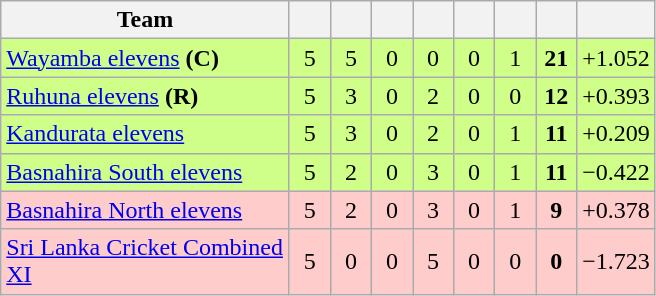<table class="wikitable" style="text-align:center;">
<tr>
<th width=185>Team</th>
<th width=20></th>
<th width=20></th>
<th width=20></th>
<th width=20></th>
<th width=20></th>
<th width=20></th>
<th width=20></th>
<th width=20></th>
</tr>
<tr style="background:#cfff88;">
<td style="text-align:left;"><a href='#'>Wayamba elevens</a> <strong>(C)</strong></td>
<td>5</td>
<td>5</td>
<td>0</td>
<td>0</td>
<td>0</td>
<td>1</td>
<td><strong>21</strong></td>
<td>+1.052</td>
</tr>
<tr style="background:#cfff88;">
<td style="text-align:left;"><a href='#'>Ruhuna elevens</a> <strong>(R)</strong></td>
<td>5</td>
<td>3</td>
<td>0</td>
<td>2</td>
<td>0</td>
<td>0</td>
<td><strong>12</strong></td>
<td>+0.393</td>
</tr>
<tr style="background:#cfff88;">
<td style="text-align:left;"><a href='#'>Kandurata elevens</a></td>
<td>5</td>
<td>3</td>
<td>0</td>
<td>2</td>
<td>0</td>
<td>1</td>
<td><strong>11</strong></td>
<td>+0.209</td>
</tr>
<tr style="background:#cfff88;">
<td style="text-align:left;"><a href='#'>Basnahira South elevens</a></td>
<td>5</td>
<td>2</td>
<td>0</td>
<td>3</td>
<td>0</td>
<td>1</td>
<td><strong>11</strong></td>
<td>−0.422</td>
</tr>
<tr style="background:#fcc;">
<td style="text-align:left;"><a href='#'>Basnahira North elevens</a></td>
<td>5</td>
<td>2</td>
<td>0</td>
<td>3</td>
<td>0</td>
<td>1</td>
<td><strong>9</strong></td>
<td>+0.378</td>
</tr>
<tr style="background:#fcc;">
<td style="text-align:left;"><a href='#'>Sri Lanka Cricket Combined XI</a></td>
<td>5</td>
<td>0</td>
<td>0</td>
<td>5</td>
<td>0</td>
<td>0</td>
<td><strong>0</strong></td>
<td>−1.723</td>
</tr>
</table>
